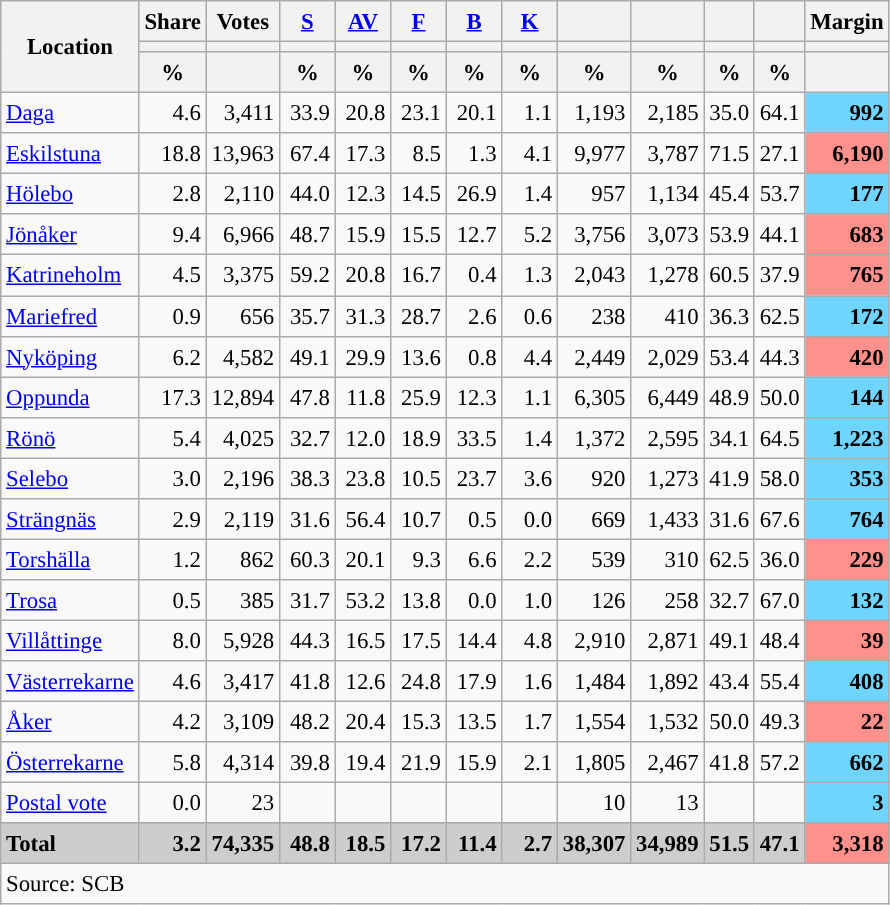<table class="wikitable sortable" style="text-align:right; font-size:95%; line-height:20px;">
<tr>
<th rowspan="3">Location</th>
<th>Share</th>
<th>Votes</th>
<th width="30px" class="unsortable"><a href='#'>S</a></th>
<th width="30px" class="unsortable"><a href='#'>AV</a></th>
<th width="30px" class="unsortable"><a href='#'>F</a></th>
<th width="30px" class="unsortable"><a href='#'>B</a></th>
<th width="30px" class="unsortable"><a href='#'>K</a></th>
<th></th>
<th></th>
<th></th>
<th></th>
<th>Margin</th>
</tr>
<tr>
<th></th>
<th></th>
<th style="background:"></th>
<th style="background:"></th>
<th style="background:"></th>
<th style="background:"></th>
<th style="background:"></th>
<th style="background:"></th>
<th style="background:"></th>
<th style="background:"></th>
<th style="background:"></th>
<th></th>
</tr>
<tr>
<th data-sort-type="number">%</th>
<th></th>
<th data-sort-type="number">%</th>
<th data-sort-type="number">%</th>
<th data-sort-type="number">%</th>
<th data-sort-type="number">%</th>
<th data-sort-type="number">%</th>
<th data-sort-type="number">%</th>
<th data-sort-type="number">%</th>
<th data-sort-type="number">%</th>
<th data-sort-type="number">%</th>
<th></th>
</tr>
<tr>
<td align=left><a href='#'>Daga</a></td>
<td>4.6</td>
<td>3,411</td>
<td>33.9</td>
<td>20.8</td>
<td>23.1</td>
<td>20.1</td>
<td>1.1</td>
<td>1,193</td>
<td>2,185</td>
<td>35.0</td>
<td>64.1</td>
<td bgcolor=#6fd5fe><strong>992</strong></td>
</tr>
<tr>
<td align=left><a href='#'>Eskilstuna</a></td>
<td>18.8</td>
<td>13,963</td>
<td>67.4</td>
<td>17.3</td>
<td>8.5</td>
<td>1.3</td>
<td>4.1</td>
<td>9,977</td>
<td>3,787</td>
<td>71.5</td>
<td>27.1</td>
<td bgcolor=#ff908c><strong>6,190</strong></td>
</tr>
<tr>
<td align=left><a href='#'>Hölebo</a></td>
<td>2.8</td>
<td>2,110</td>
<td>44.0</td>
<td>12.3</td>
<td>14.5</td>
<td>26.9</td>
<td>1.4</td>
<td>957</td>
<td>1,134</td>
<td>45.4</td>
<td>53.7</td>
<td bgcolor=#6fd5fe><strong>177</strong></td>
</tr>
<tr>
<td align=left><a href='#'>Jönåker</a></td>
<td>9.4</td>
<td>6,966</td>
<td>48.7</td>
<td>15.9</td>
<td>15.5</td>
<td>12.7</td>
<td>5.2</td>
<td>3,756</td>
<td>3,073</td>
<td>53.9</td>
<td>44.1</td>
<td bgcolor=#ff908c><strong>683</strong></td>
</tr>
<tr>
<td align=left><a href='#'>Katrineholm</a></td>
<td>4.5</td>
<td>3,375</td>
<td>59.2</td>
<td>20.8</td>
<td>16.7</td>
<td>0.4</td>
<td>1.3</td>
<td>2,043</td>
<td>1,278</td>
<td>60.5</td>
<td>37.9</td>
<td bgcolor=#ff908c><strong>765</strong></td>
</tr>
<tr>
<td align=left><a href='#'>Mariefred</a></td>
<td>0.9</td>
<td>656</td>
<td>35.7</td>
<td>31.3</td>
<td>28.7</td>
<td>2.6</td>
<td>0.6</td>
<td>238</td>
<td>410</td>
<td>36.3</td>
<td>62.5</td>
<td bgcolor=#6fd5fe><strong>172</strong></td>
</tr>
<tr>
<td align=left><a href='#'>Nyköping</a></td>
<td>6.2</td>
<td>4,582</td>
<td>49.1</td>
<td>29.9</td>
<td>13.6</td>
<td>0.8</td>
<td>4.4</td>
<td>2,449</td>
<td>2,029</td>
<td>53.4</td>
<td>44.3</td>
<td bgcolor=#ff908c><strong>420</strong></td>
</tr>
<tr>
<td align=left><a href='#'>Oppunda</a></td>
<td>17.3</td>
<td>12,894</td>
<td>47.8</td>
<td>11.8</td>
<td>25.9</td>
<td>12.3</td>
<td>1.1</td>
<td>6,305</td>
<td>6,449</td>
<td>48.9</td>
<td>50.0</td>
<td bgcolor=#6fd5fe><strong>144</strong></td>
</tr>
<tr>
<td align=left><a href='#'>Rönö</a></td>
<td>5.4</td>
<td>4,025</td>
<td>32.7</td>
<td>12.0</td>
<td>18.9</td>
<td>33.5</td>
<td>1.4</td>
<td>1,372</td>
<td>2,595</td>
<td>34.1</td>
<td>64.5</td>
<td bgcolor=#6fd5fe><strong>1,223</strong></td>
</tr>
<tr>
<td align=left><a href='#'>Selebo</a></td>
<td>3.0</td>
<td>2,196</td>
<td>38.3</td>
<td>23.8</td>
<td>10.5</td>
<td>23.7</td>
<td>3.6</td>
<td>920</td>
<td>1,273</td>
<td>41.9</td>
<td>58.0</td>
<td bgcolor=#6fd5fe><strong>353</strong></td>
</tr>
<tr>
<td align=left><a href='#'>Strängnäs</a></td>
<td>2.9</td>
<td>2,119</td>
<td>31.6</td>
<td>56.4</td>
<td>10.7</td>
<td>0.5</td>
<td>0.0</td>
<td>669</td>
<td>1,433</td>
<td>31.6</td>
<td>67.6</td>
<td bgcolor=#6fd5fe><strong>764</strong></td>
</tr>
<tr>
<td align=left><a href='#'>Torshälla</a></td>
<td>1.2</td>
<td>862</td>
<td>60.3</td>
<td>20.1</td>
<td>9.3</td>
<td>6.6</td>
<td>2.2</td>
<td>539</td>
<td>310</td>
<td>62.5</td>
<td>36.0</td>
<td bgcolor=#ff908c><strong>229</strong></td>
</tr>
<tr>
<td align=left><a href='#'>Trosa</a></td>
<td>0.5</td>
<td>385</td>
<td>31.7</td>
<td>53.2</td>
<td>13.8</td>
<td>0.0</td>
<td>1.0</td>
<td>126</td>
<td>258</td>
<td>32.7</td>
<td>67.0</td>
<td bgcolor=#6fd5fe><strong>132</strong></td>
</tr>
<tr>
<td align=left><a href='#'>Villåttinge</a></td>
<td>8.0</td>
<td>5,928</td>
<td>44.3</td>
<td>16.5</td>
<td>17.5</td>
<td>14.4</td>
<td>4.8</td>
<td>2,910</td>
<td>2,871</td>
<td>49.1</td>
<td>48.4</td>
<td bgcolor=#ff908c><strong>39</strong></td>
</tr>
<tr>
<td align=left><a href='#'>Västerrekarne</a></td>
<td>4.6</td>
<td>3,417</td>
<td>41.8</td>
<td>12.6</td>
<td>24.8</td>
<td>17.9</td>
<td>1.6</td>
<td>1,484</td>
<td>1,892</td>
<td>43.4</td>
<td>55.4</td>
<td bgcolor=#6fd5fe><strong>408</strong></td>
</tr>
<tr>
<td align=left><a href='#'>Åker</a></td>
<td>4.2</td>
<td>3,109</td>
<td>48.2</td>
<td>20.4</td>
<td>15.3</td>
<td>13.5</td>
<td>1.7</td>
<td>1,554</td>
<td>1,532</td>
<td>50.0</td>
<td>49.3</td>
<td bgcolor=#ff908c><strong>22</strong></td>
</tr>
<tr>
<td align=left><a href='#'>Österrekarne</a></td>
<td>5.8</td>
<td>4,314</td>
<td>39.8</td>
<td>19.4</td>
<td>21.9</td>
<td>15.9</td>
<td>2.1</td>
<td>1,805</td>
<td>2,467</td>
<td>41.8</td>
<td>57.2</td>
<td bgcolor=#6fd5fe><strong>662</strong></td>
</tr>
<tr>
<td align=left><a href='#'>Postal vote</a></td>
<td>0.0</td>
<td>23</td>
<td></td>
<td></td>
<td></td>
<td></td>
<td></td>
<td>10</td>
<td>13</td>
<td></td>
<td></td>
<td bgcolor=#6fd5fe><strong>3</strong></td>
</tr>
<tr>
</tr>
<tr style="background:#CDCDCD;">
<td align=left><strong>Total</strong></td>
<td><strong>3.2</strong></td>
<td><strong>74,335</strong></td>
<td><strong>48.8</strong></td>
<td><strong>18.5</strong></td>
<td><strong>17.2</strong></td>
<td><strong>11.4</strong></td>
<td><strong>2.7</strong></td>
<td><strong>38,307</strong></td>
<td><strong>34,989</strong></td>
<td><strong>51.5</strong></td>
<td><strong>47.1</strong></td>
<td bgcolor=#ff908c><strong>3,318</strong></td>
</tr>
<tr>
<td align=left colspan=13>Source: SCB </td>
</tr>
</table>
